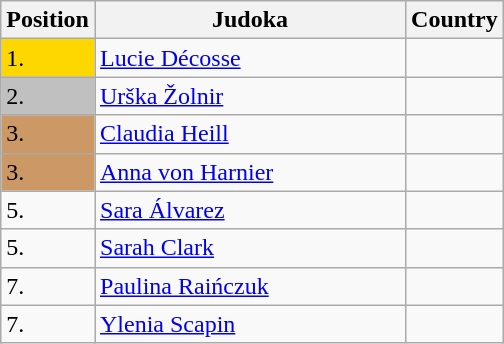<table class=wikitable>
<tr>
<th width=10>Position</th>
<th width=200>Judoka</th>
<th width=10>Country</th>
</tr>
<tr>
<td bgcolor=gold>1.</td>
<td><a href='#'>Lucie Décosse</a></td>
<td></td>
</tr>
<tr>
<td bgcolor="silver">2.</td>
<td><a href='#'>Urška Žolnir</a></td>
<td></td>
</tr>
<tr>
<td bgcolor="CC9966">3.</td>
<td><a href='#'>Claudia Heill</a></td>
<td></td>
</tr>
<tr>
<td bgcolor="CC9966">3.</td>
<td><a href='#'>Anna von Harnier</a></td>
<td></td>
</tr>
<tr>
<td>5.</td>
<td><a href='#'>Sara Álvarez</a></td>
<td></td>
</tr>
<tr>
<td>5.</td>
<td><a href='#'>Sarah Clark</a></td>
<td></td>
</tr>
<tr>
<td>7.</td>
<td><a href='#'>Paulina Raińczuk</a></td>
<td></td>
</tr>
<tr>
<td>7.</td>
<td><a href='#'>Ylenia Scapin</a></td>
<td></td>
</tr>
</table>
